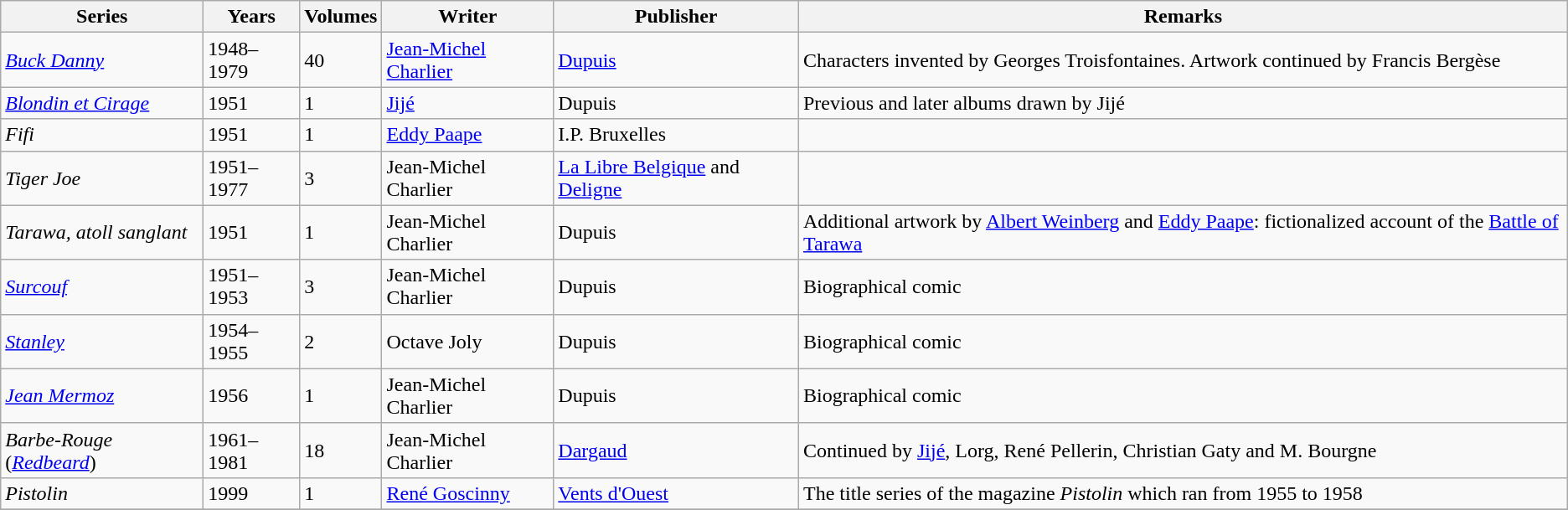<table class="wikitable" id="noveltable" border="1">
<tr>
<th>Series</th>
<th>Years</th>
<th>Volumes</th>
<th>Writer</th>
<th>Publisher</th>
<th>Remarks</th>
</tr>
<tr align="left">
<td><em><a href='#'>Buck Danny</a></em></td>
<td>1948–1979</td>
<td>40</td>
<td><a href='#'>Jean-Michel Charlier</a></td>
<td><a href='#'>Dupuis</a></td>
<td>Characters invented by Georges Troisfontaines. Artwork continued by Francis Bergèse</td>
</tr>
<tr>
<td><em><a href='#'>Blondin et Cirage</a></em></td>
<td>1951</td>
<td>1</td>
<td><a href='#'>Jijé</a></td>
<td>Dupuis</td>
<td>Previous and later albums drawn by Jijé</td>
</tr>
<tr>
<td><em>Fifi</em></td>
<td>1951</td>
<td>1</td>
<td><a href='#'>Eddy Paape</a></td>
<td>I.P. Bruxelles</td>
<td></td>
</tr>
<tr>
<td><em>Tiger Joe</em></td>
<td>1951–1977</td>
<td>3</td>
<td>Jean-Michel Charlier</td>
<td><a href='#'>La Libre Belgique</a> and <a href='#'>Deligne</a></td>
<td></td>
</tr>
<tr>
<td><em>Tarawa, atoll sanglant</em></td>
<td>1951</td>
<td>1</td>
<td>Jean-Michel Charlier</td>
<td>Dupuis</td>
<td>Additional artwork by <a href='#'>Albert Weinberg</a> and <a href='#'>Eddy Paape</a>: fictionalized account of the <a href='#'>Battle of Tarawa</a></td>
</tr>
<tr>
<td><em><a href='#'>Surcouf</a></em></td>
<td>1951–1953</td>
<td>3</td>
<td>Jean-Michel Charlier</td>
<td>Dupuis</td>
<td>Biographical comic</td>
</tr>
<tr>
<td><em><a href='#'>Stanley</a></em></td>
<td>1954–1955</td>
<td>2</td>
<td>Octave Joly</td>
<td>Dupuis</td>
<td>Biographical comic</td>
</tr>
<tr>
<td><em><a href='#'>Jean Mermoz</a></em></td>
<td>1956</td>
<td>1</td>
<td>Jean-Michel Charlier</td>
<td>Dupuis</td>
<td>Biographical comic</td>
</tr>
<tr>
<td><em>Barbe-Rouge</em> (<em><a href='#'>Redbeard</a></em>)</td>
<td>1961–1981</td>
<td>18</td>
<td>Jean-Michel Charlier</td>
<td><a href='#'>Dargaud</a></td>
<td>Continued by <a href='#'>Jijé</a>, Lorg, René Pellerin, Christian Gaty and M. Bourgne</td>
</tr>
<tr>
<td><em>Pistolin</em></td>
<td>1999</td>
<td>1</td>
<td><a href='#'>René Goscinny</a></td>
<td><a href='#'>Vents d'Ouest</a></td>
<td>The title series of the magazine <em>Pistolin</em> which ran from 1955 to 1958</td>
</tr>
<tr>
</tr>
</table>
